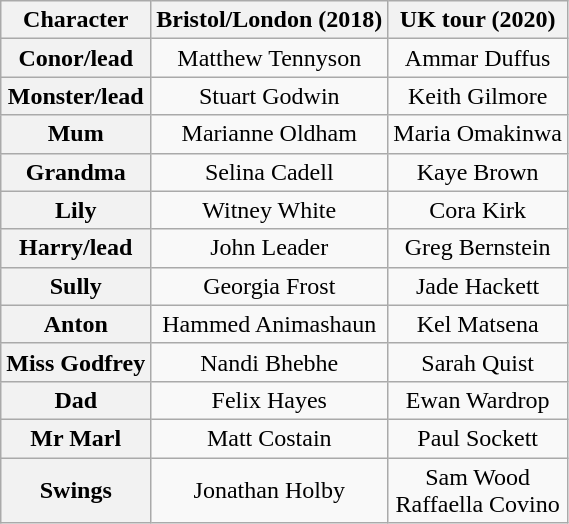<table class="wikitable">
<tr>
<th>Character</th>
<th>Bristol/London (2018)</th>
<th>UK tour (2020)</th>
</tr>
<tr>
<th>Conor/lead</th>
<td align="center">Matthew Tennyson</td>
<td align="center">Ammar Duffus</td>
</tr>
<tr>
<th>Monster/lead</th>
<td align="center">Stuart Godwin</td>
<td align="center">Keith Gilmore</td>
</tr>
<tr>
<th>Mum</th>
<td align="center">Marianne Oldham</td>
<td align="center">Maria Omakinwa</td>
</tr>
<tr>
<th>Grandma</th>
<td align="center">Selina Cadell</td>
<td align="center">Kaye Brown</td>
</tr>
<tr>
<th>Lily</th>
<td align="center">Witney White</td>
<td align="center">Cora Kirk</td>
</tr>
<tr>
<th>Harry/lead</th>
<td align="center">John Leader</td>
<td align="center">Greg Bernstein</td>
</tr>
<tr>
<th>Sully</th>
<td align="center">Georgia Frost</td>
<td align="center">Jade Hackett</td>
</tr>
<tr>
<th>Anton</th>
<td align="center">Hammed Animashaun</td>
<td align="center">Kel Matsena</td>
</tr>
<tr>
<th>Miss Godfrey</th>
<td align="center">Nandi Bhebhe</td>
<td align="center">Sarah Quist</td>
</tr>
<tr>
<th>Dad</th>
<td align="center">Felix Hayes</td>
<td align="center">Ewan Wardrop</td>
</tr>
<tr>
<th>Mr Marl</th>
<td align="center">Matt Costain</td>
<td align="center">Paul Sockett</td>
</tr>
<tr>
<th>Swings</th>
<td align="center">Jonathan Holby</td>
<td align="center">Sam Wood<br>Raffaella Covino</td>
</tr>
</table>
